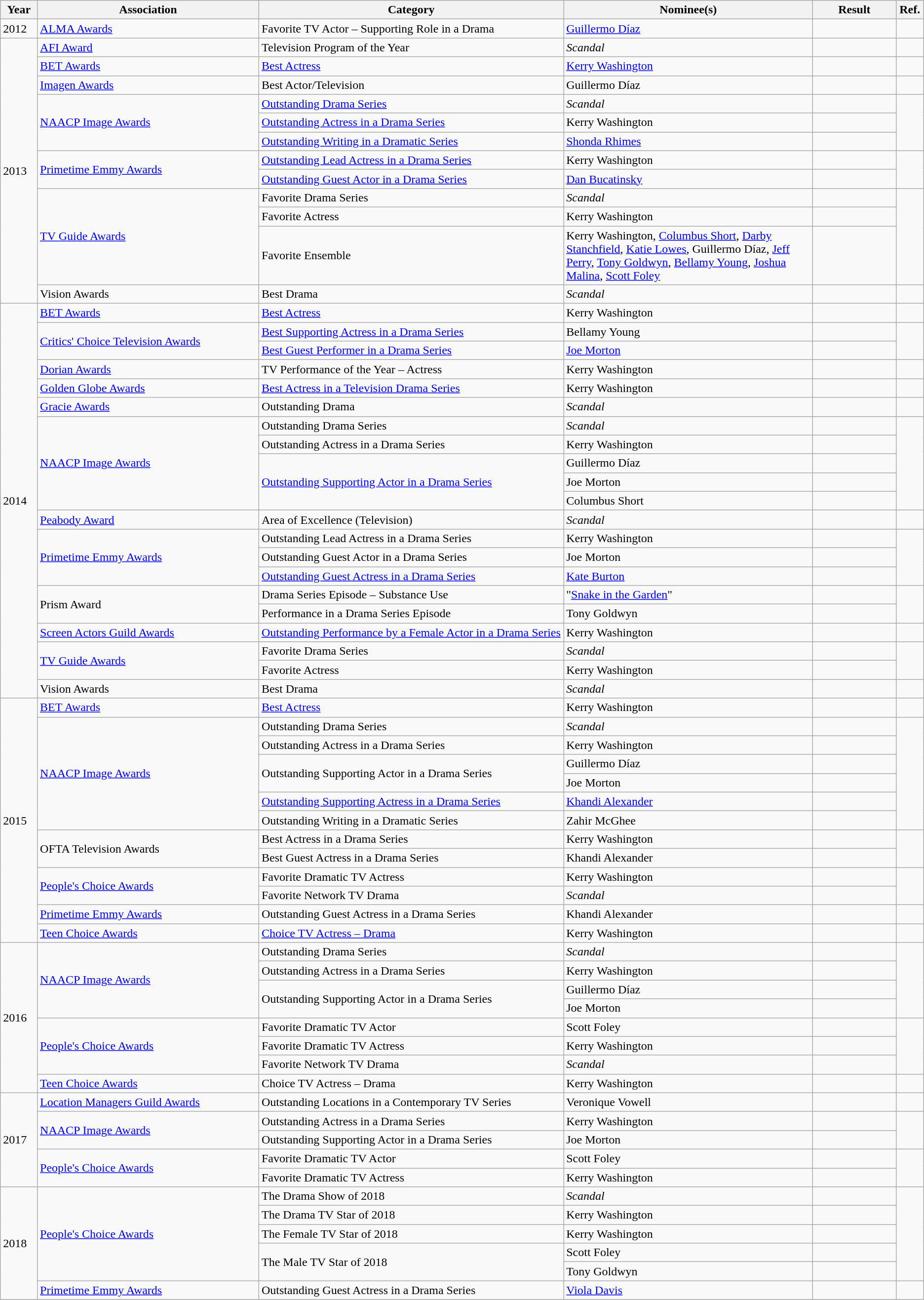<table class="wikitable sortable">
<tr>
<th width="4%">Year</th>
<th width="24%">Association</th>
<th width="33%">Category</th>
<th width="27%">Nominee(s)</th>
<th width="9%">Result</th>
<th width="3%" class="unsortable">Ref.</th>
</tr>
<tr>
<td>2012</td>
<td><a href='#'>ALMA Awards</a></td>
<td>Favorite TV Actor – Supporting Role in a Drama</td>
<td><a href='#'>Guillermo Díaz</a></td>
<td></td>
<td style="text-align: center;"></td>
</tr>
<tr>
<td rowspan="12">2013</td>
<td><a href='#'>AFI Award</a></td>
<td>Television Program of the Year</td>
<td><em>Scandal</em></td>
<td></td>
<td></td>
</tr>
<tr>
<td><a href='#'>BET Awards</a></td>
<td><a href='#'>Best Actress</a></td>
<td><a href='#'>Kerry Washington</a></td>
<td></td>
<td style="text-align: center;"></td>
</tr>
<tr>
<td><a href='#'>Imagen Awards</a></td>
<td>Best Actor/Television</td>
<td>Guillermo Díaz</td>
<td></td>
<td style="text-align: center;"></td>
</tr>
<tr>
<td rowspan="3"><a href='#'>NAACP Image Awards</a></td>
<td><a href='#'>Outstanding Drama Series</a></td>
<td><em>Scandal</em></td>
<td></td>
<td rowspan="3" style="text-align: center;"></td>
</tr>
<tr>
<td><a href='#'>Outstanding Actress in a Drama Series</a></td>
<td>Kerry Washington</td>
<td></td>
</tr>
<tr>
<td><a href='#'>Outstanding Writing in a Dramatic Series</a></td>
<td><a href='#'>Shonda Rhimes</a> </td>
<td></td>
</tr>
<tr>
<td rowspan="2"><a href='#'>Primetime Emmy Awards</a></td>
<td><a href='#'>Outstanding Lead Actress in a Drama Series</a></td>
<td>Kerry Washington</td>
<td></td>
<td rowspan="2" style="text-align: center;"></td>
</tr>
<tr>
<td><a href='#'>Outstanding Guest Actor in a Drama Series</a></td>
<td><a href='#'>Dan Bucatinsky</a></td>
<td></td>
</tr>
<tr>
<td rowspan="3"><a href='#'>TV Guide Awards</a></td>
<td>Favorite Drama Series</td>
<td><em>Scandal</em></td>
<td></td>
<td rowspan="3" style="text-align: center;"></td>
</tr>
<tr>
<td>Favorite Actress</td>
<td>Kerry Washington</td>
<td></td>
</tr>
<tr>
<td>Favorite Ensemble</td>
<td>Kerry Washington, <a href='#'>Columbus Short</a>, <a href='#'>Darby Stanchfield</a>, <a href='#'>Katie Lowes</a>, Guillermo Díaz, <a href='#'>Jeff Perry</a>, <a href='#'>Tony Goldwyn</a>, <a href='#'>Bellamy Young</a>, <a href='#'>Joshua Malina</a>, <a href='#'>Scott Foley</a></td>
<td></td>
</tr>
<tr>
<td>Vision Awards</td>
<td>Best Drama</td>
<td><em>Scandal</em></td>
<td></td>
<td style="text-align: center;"></td>
</tr>
<tr>
<td rowspan="21">2014</td>
<td><a href='#'>BET Awards</a></td>
<td><a href='#'>Best Actress</a></td>
<td>Kerry Washington</td>
<td></td>
<td style="text-align: center;"></td>
</tr>
<tr>
<td rowspan="2"><a href='#'>Critics' Choice Television Awards</a></td>
<td><a href='#'>Best Supporting Actress in a Drama Series</a></td>
<td>Bellamy Young</td>
<td></td>
<td rowspan="2" style="text-align: center;"></td>
</tr>
<tr>
<td><a href='#'>Best Guest Performer in a Drama Series</a></td>
<td><a href='#'>Joe Morton</a></td>
<td></td>
</tr>
<tr>
<td><a href='#'>Dorian Awards</a></td>
<td>TV Performance of the Year – Actress</td>
<td>Kerry Washington</td>
<td></td>
<td style="text-align: center;"></td>
</tr>
<tr>
<td><a href='#'>Golden Globe Awards</a></td>
<td><a href='#'>Best Actress in a Television Drama Series</a></td>
<td>Kerry Washington</td>
<td></td>
<td style="text-align: center;"></td>
</tr>
<tr>
<td><a href='#'>Gracie Awards</a></td>
<td>Outstanding Drama</td>
<td><em>Scandal</em></td>
<td></td>
<td style="text-align: center;"></td>
</tr>
<tr>
<td rowspan="5"><a href='#'>NAACP Image Awards</a></td>
<td>Outstanding Drama Series</td>
<td><em>Scandal</em></td>
<td></td>
<td rowspan="5" style="text-align: center;"></td>
</tr>
<tr>
<td>Outstanding Actress in a Drama Series</td>
<td>Kerry Washington</td>
<td></td>
</tr>
<tr>
<td rowspan="3"><a href='#'>Outstanding Supporting Actor in a Drama Series</a></td>
<td>Guillermo Díaz</td>
<td></td>
</tr>
<tr>
<td>Joe Morton</td>
<td></td>
</tr>
<tr>
<td>Columbus Short</td>
<td></td>
</tr>
<tr>
<td><a href='#'>Peabody Award</a></td>
<td>Area of Excellence (Television)</td>
<td><em>Scandal</em></td>
<td></td>
<td></td>
</tr>
<tr>
<td rowspan="3"><a href='#'>Primetime Emmy Awards</a></td>
<td>Outstanding Lead Actress in a Drama Series</td>
<td>Kerry Washington</td>
<td></td>
<td rowspan="3" style="text-align: center;"></td>
</tr>
<tr>
<td>Outstanding Guest Actor in a Drama Series</td>
<td>Joe Morton</td>
<td></td>
</tr>
<tr>
<td><a href='#'>Outstanding Guest Actress in a Drama Series</a></td>
<td><a href='#'>Kate Burton</a></td>
<td></td>
</tr>
<tr>
<td rowspan="2">Prism Award</td>
<td>Drama Series Episode – Substance Use</td>
<td>"<a href='#'>Snake in the Garden</a>"</td>
<td></td>
<td rowspan="2" style="text-align: center;"></td>
</tr>
<tr>
<td>Performance in a Drama Series Episode</td>
<td>Tony Goldwyn</td>
<td></td>
</tr>
<tr>
<td><a href='#'>Screen Actors Guild Awards</a></td>
<td><a href='#'>Outstanding Performance by a Female Actor in a Drama Series</a></td>
<td>Kerry Washington</td>
<td></td>
<td style="text-align: center;"></td>
</tr>
<tr>
<td rowspan="2"><a href='#'>TV Guide Awards</a></td>
<td>Favorite Drama Series</td>
<td><em>Scandal</em></td>
<td></td>
<td rowspan="2" style="text-align: center;"></td>
</tr>
<tr>
<td>Favorite Actress</td>
<td>Kerry Washington</td>
<td></td>
</tr>
<tr>
<td>Vision Awards</td>
<td>Best Drama</td>
<td><em>Scandal</em></td>
<td></td>
<td style="text-align: center;"></td>
</tr>
<tr>
<td rowspan="13">2015</td>
<td><a href='#'>BET Awards</a></td>
<td><a href='#'>Best Actress</a></td>
<td>Kerry Washington</td>
<td></td>
<td style="text-align: center;"></td>
</tr>
<tr>
<td rowspan="6"><a href='#'>NAACP Image Awards</a></td>
<td>Outstanding Drama Series</td>
<td><em>Scandal</em></td>
<td></td>
<td rowspan="6" style="text-align: center;"></td>
</tr>
<tr>
<td>Outstanding Actress in a Drama Series</td>
<td>Kerry Washington</td>
<td></td>
</tr>
<tr>
<td rowspan="2">Outstanding Supporting Actor in a Drama Series</td>
<td>Guillermo Díaz</td>
<td></td>
</tr>
<tr>
<td>Joe Morton</td>
<td></td>
</tr>
<tr>
<td><a href='#'>Outstanding Supporting Actress in a Drama Series</a></td>
<td><a href='#'>Khandi Alexander</a></td>
<td></td>
</tr>
<tr>
<td>Outstanding Writing in a Dramatic Series</td>
<td>Zahir McGhee </td>
<td></td>
</tr>
<tr>
<td rowspan="2">OFTA Television Awards</td>
<td>Best Actress in a Drama Series</td>
<td>Kerry Washington</td>
<td></td>
<td rowspan="2" style="text-align: center;"></td>
</tr>
<tr>
<td>Best Guest Actress in a Drama Series</td>
<td>Khandi Alexander</td>
<td></td>
</tr>
<tr>
<td rowspan="2"><a href='#'>People's Choice Awards</a></td>
<td>Favorite Dramatic TV Actress</td>
<td>Kerry Washington</td>
<td></td>
<td rowspan="2" style="text-align: center;"></td>
</tr>
<tr>
<td>Favorite Network TV Drama</td>
<td><em>Scandal</em></td>
<td></td>
</tr>
<tr>
<td><a href='#'>Primetime Emmy Awards</a></td>
<td>Outstanding Guest Actress in a Drama Series</td>
<td>Khandi Alexander</td>
<td></td>
<td style="text-align: center;"></td>
</tr>
<tr>
<td><a href='#'>Teen Choice Awards</a></td>
<td><a href='#'>Choice TV Actress – Drama</a></td>
<td>Kerry Washington</td>
<td></td>
<td style="text-align: center;"></td>
</tr>
<tr>
<td rowspan="8">2016</td>
<td rowspan="4"><a href='#'>NAACP Image Awards</a></td>
<td>Outstanding Drama Series</td>
<td><em>Scandal</em></td>
<td></td>
<td rowspan="4" style="text-align: center;"></td>
</tr>
<tr>
<td>Outstanding Actress in a Drama Series</td>
<td>Kerry Washington</td>
<td></td>
</tr>
<tr>
<td rowspan="2">Outstanding Supporting Actor in a Drama Series</td>
<td>Guillermo Díaz</td>
<td></td>
</tr>
<tr>
<td>Joe Morton</td>
<td></td>
</tr>
<tr>
<td rowspan="3"><a href='#'>People's Choice Awards</a></td>
<td>Favorite Dramatic TV Actor</td>
<td>Scott Foley</td>
<td></td>
<td rowspan="3" style="text-align: center;"></td>
</tr>
<tr>
<td>Favorite Dramatic TV Actress</td>
<td>Kerry Washington</td>
<td></td>
</tr>
<tr>
<td>Favorite Network TV Drama</td>
<td><em>Scandal</em></td>
<td></td>
</tr>
<tr>
<td><a href='#'>Teen Choice Awards</a></td>
<td>Choice TV Actress – Drama</td>
<td>Kerry Washington</td>
<td></td>
<td style="text-align: center;"></td>
</tr>
<tr>
<td rowspan="5">2017</td>
<td><a href='#'>Location Managers Guild Awards</a></td>
<td>Outstanding Locations in a Contemporary TV Series</td>
<td>Veronique Vowell</td>
<td></td>
<td style="text-align: center;"></td>
</tr>
<tr>
<td rowspan="2"><a href='#'>NAACP Image Awards</a></td>
<td>Outstanding Actress in a Drama Series</td>
<td>Kerry Washington</td>
<td></td>
<td rowspan="2" style="text-align: center;"></td>
</tr>
<tr>
<td>Outstanding Supporting Actor in a Drama Series</td>
<td>Joe Morton</td>
<td></td>
</tr>
<tr>
<td rowspan="2"><a href='#'>People's Choice Awards</a></td>
<td>Favorite Dramatic TV Actor</td>
<td>Scott Foley</td>
<td></td>
<td rowspan="2" style="text-align: center;"></td>
</tr>
<tr>
<td>Favorite Dramatic TV Actress</td>
<td>Kerry Washington</td>
<td></td>
</tr>
<tr>
<td rowspan="6">2018</td>
<td rowspan="5"><a href='#'>People's Choice Awards</a></td>
<td>The Drama Show of 2018</td>
<td><em>Scandal</em></td>
<td></td>
<td rowspan="5"></td>
</tr>
<tr>
<td>The Drama TV Star of 2018</td>
<td>Kerry Washington</td>
<td></td>
</tr>
<tr>
<td>The Female TV Star of 2018</td>
<td>Kerry Washington</td>
<td></td>
</tr>
<tr>
<td rowspan=2>The Male TV Star of 2018</td>
<td>Scott Foley</td>
<td></td>
</tr>
<tr>
<td>Tony Goldwyn</td>
<td></td>
</tr>
<tr>
<td><a href='#'>Primetime Emmy Awards</a></td>
<td>Outstanding Guest Actress in a Drama Series</td>
<td><a href='#'>Viola Davis</a></td>
<td></td>
<td style="text-align: center;"></td>
</tr>
</table>
